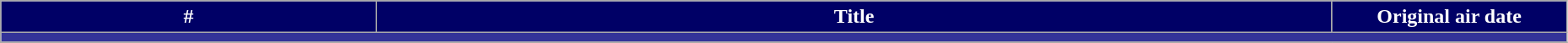<table class="wikitable" width="98%">
<tr style="color:white;">
<th style="background: #000066" widjth="3%">#</th>
<th style="background: #000066">Title</th>
<th style="background: #000066" width="15%">Original air date</th>
</tr>
<tr>
<td colspan="3" bgcolor="#333399"></td>
</tr>
<tr>
</tr>
</table>
